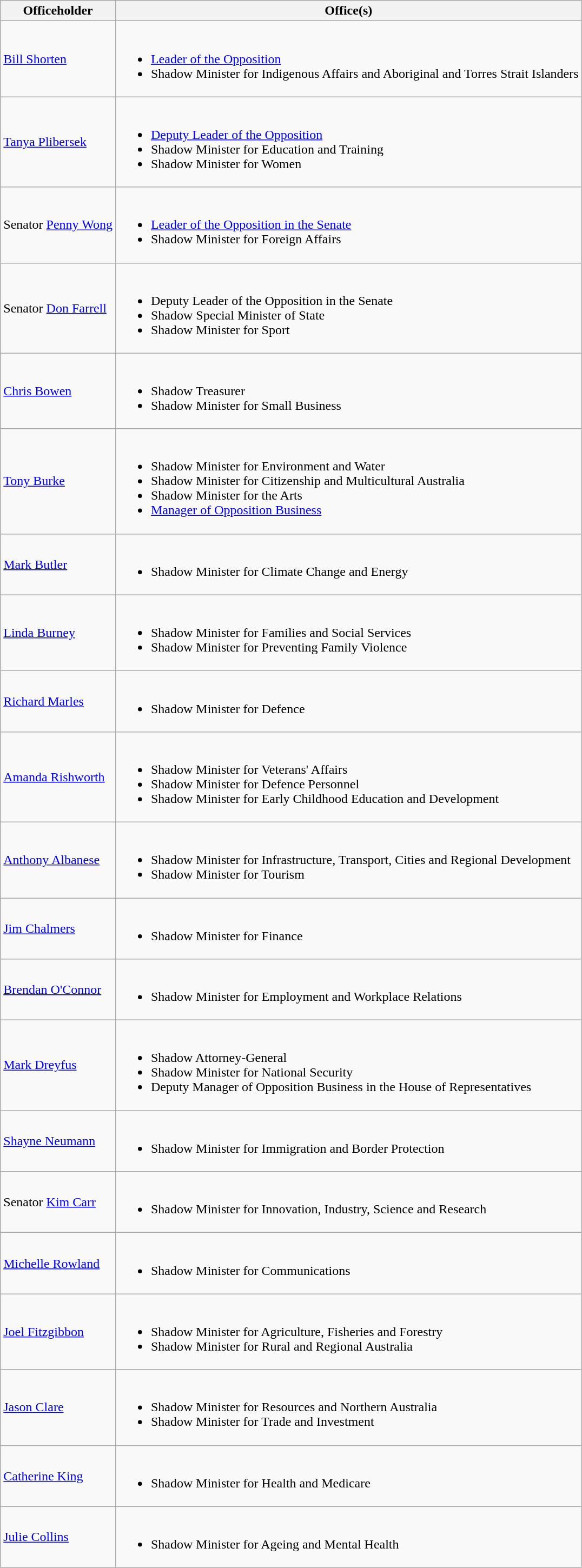<table class="wikitable">
<tr>
<th>Officeholder</th>
<th>Office(s)</th>
</tr>
<tr>
<td><a href='#'>Bill Shorten</a> </td>
<td><br><ul><li><a href='#'>Leader of the Opposition</a></li><li>Shadow Minister for Indigenous Affairs and Aboriginal and Torres Strait Islanders</li></ul></td>
</tr>
<tr>
<td><a href='#'>Tanya Plibersek</a> </td>
<td><br><ul><li><a href='#'>Deputy Leader of the Opposition</a></li><li>Shadow Minister for Education and Training</li><li>Shadow Minister for Women</li></ul></td>
</tr>
<tr>
<td>Senator <a href='#'>Penny Wong</a></td>
<td><br><ul><li><a href='#'>Leader of the Opposition in the Senate</a></li><li>Shadow Minister for Foreign Affairs</li></ul></td>
</tr>
<tr>
<td>Senator <a href='#'>Don Farrell</a></td>
<td><br><ul><li>Deputy Leader of the Opposition in the Senate</li><li>Shadow Special Minister of State</li><li>Shadow Minister for Sport</li></ul></td>
</tr>
<tr>
<td><a href='#'>Chris Bowen</a> </td>
<td><br><ul><li>Shadow Treasurer</li><li>Shadow Minister for Small Business</li></ul></td>
</tr>
<tr>
<td><a href='#'>Tony Burke</a> </td>
<td><br><ul><li>Shadow Minister for Environment and Water</li><li>Shadow Minister for Citizenship and Multicultural Australia</li><li>Shadow Minister for the Arts</li><li><a href='#'>Manager of Opposition Business</a></li></ul></td>
</tr>
<tr>
<td><a href='#'>Mark Butler</a> </td>
<td><br><ul><li>Shadow Minister for Climate Change and Energy</li></ul></td>
</tr>
<tr>
<td><a href='#'>Linda Burney</a> </td>
<td><br><ul><li>Shadow Minister for Families and Social Services</li><li>Shadow Minister for Preventing Family Violence</li></ul></td>
</tr>
<tr>
<td><a href='#'>Richard Marles</a> </td>
<td><br><ul><li>Shadow Minister for Defence</li></ul></td>
</tr>
<tr>
<td><a href='#'>Amanda Rishworth</a> </td>
<td><br><ul><li>Shadow Minister for Veterans' Affairs</li><li>Shadow Minister for Defence Personnel</li><li>Shadow Minister for Early Childhood Education and Development</li></ul></td>
</tr>
<tr>
<td><a href='#'>Anthony Albanese</a> </td>
<td><br><ul><li>Shadow Minister for Infrastructure, Transport, Cities and Regional Development</li><li>Shadow Minister for Tourism</li></ul></td>
</tr>
<tr>
<td><a href='#'>Jim Chalmers</a> </td>
<td><br><ul><li>Shadow Minister for Finance</li></ul></td>
</tr>
<tr>
<td><a href='#'>Brendan O'Connor</a> </td>
<td><br><ul><li>Shadow Minister for Employment and Workplace Relations</li></ul></td>
</tr>
<tr>
<td><a href='#'>Mark Dreyfus</a> </td>
<td><br><ul><li>Shadow Attorney-General</li><li>Shadow Minister for National Security</li><li>Deputy Manager of Opposition Business in the House of Representatives</li></ul></td>
</tr>
<tr>
<td><a href='#'>Shayne Neumann</a> </td>
<td><br><ul><li>Shadow Minister for Immigration and Border Protection</li></ul></td>
</tr>
<tr>
<td>Senator <a href='#'>Kim Carr</a></td>
<td><br><ul><li>Shadow Minister for Innovation, Industry, Science and Research</li></ul></td>
</tr>
<tr>
<td><a href='#'>Michelle Rowland</a> </td>
<td><br><ul><li>Shadow Minister for Communications</li></ul></td>
</tr>
<tr>
<td><a href='#'>Joel Fitzgibbon</a> </td>
<td><br><ul><li>Shadow Minister for Agriculture, Fisheries and Forestry</li><li>Shadow Minister for Rural and Regional Australia</li></ul></td>
</tr>
<tr>
<td><a href='#'>Jason Clare</a> </td>
<td><br><ul><li>Shadow Minister for Resources and Northern Australia</li><li>Shadow Minister for Trade and Investment</li></ul></td>
</tr>
<tr>
<td><a href='#'>Catherine King</a> </td>
<td><br><ul><li>Shadow Minister for Health and Medicare</li></ul></td>
</tr>
<tr>
<td><a href='#'>Julie Collins</a> </td>
<td><br><ul><li>Shadow Minister for Ageing and Mental Health</li></ul></td>
</tr>
</table>
